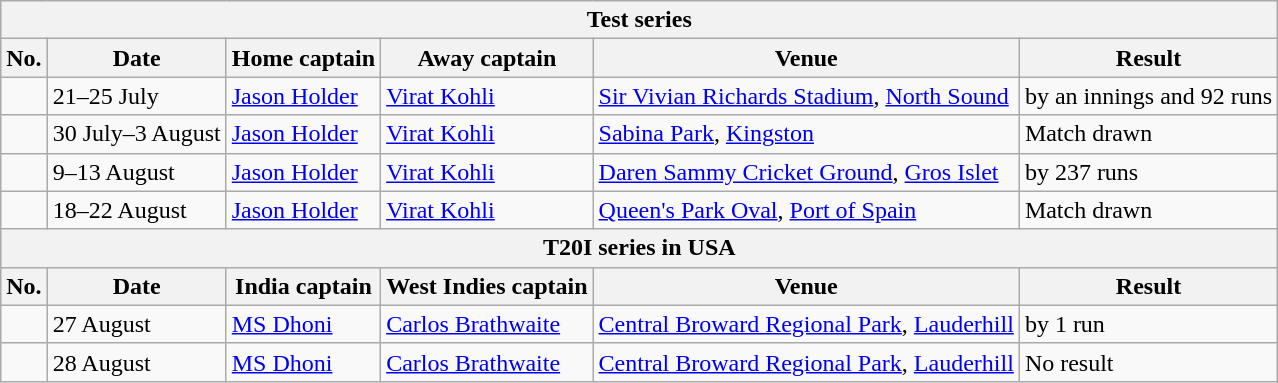<table class="wikitable">
<tr>
<th colspan="6">Test series</th>
</tr>
<tr>
<th>No.</th>
<th>Date</th>
<th>Home captain</th>
<th>Away captain</th>
<th>Venue</th>
<th>Result</th>
</tr>
<tr>
<td></td>
<td>21–25 July</td>
<td><a href='#'>Jason Holder</a></td>
<td><a href='#'>Virat Kohli</a></td>
<td><a href='#'>Sir Vivian Richards Stadium</a>, <a href='#'>North Sound</a></td>
<td> by an innings and 92 runs</td>
</tr>
<tr>
<td></td>
<td>30 July–3 August</td>
<td><a href='#'>Jason Holder</a></td>
<td><a href='#'>Virat Kohli</a></td>
<td><a href='#'>Sabina Park</a>, <a href='#'>Kingston</a></td>
<td>Match drawn</td>
</tr>
<tr>
<td></td>
<td>9–13 August</td>
<td><a href='#'>Jason Holder</a></td>
<td><a href='#'>Virat Kohli</a></td>
<td><a href='#'>Daren Sammy Cricket Ground</a>, <a href='#'>Gros Islet</a></td>
<td> by 237 runs</td>
</tr>
<tr>
<td></td>
<td>18–22 August</td>
<td><a href='#'>Jason Holder</a></td>
<td><a href='#'>Virat Kohli</a></td>
<td><a href='#'>Queen's Park Oval</a>, <a href='#'>Port of Spain</a></td>
<td>Match drawn</td>
</tr>
<tr>
<th colspan="6">T20I series in USA</th>
</tr>
<tr>
<th>No.</th>
<th>Date</th>
<th>India captain</th>
<th>West Indies captain</th>
<th>Venue</th>
<th>Result</th>
</tr>
<tr>
<td></td>
<td>27 August</td>
<td><a href='#'>MS Dhoni</a></td>
<td><a href='#'>Carlos Brathwaite</a></td>
<td><a href='#'>Central Broward Regional Park</a>, <a href='#'>Lauderhill</a></td>
<td> by 1 run</td>
</tr>
<tr>
<td></td>
<td>28 August</td>
<td><a href='#'>MS Dhoni</a></td>
<td><a href='#'>Carlos Brathwaite</a></td>
<td><a href='#'>Central Broward Regional Park</a>, <a href='#'>Lauderhill</a></td>
<td>No result</td>
</tr>
</table>
